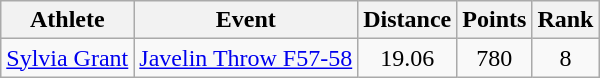<table class="wikitable">
<tr>
<th>Athlete</th>
<th>Event</th>
<th>Distance</th>
<th>Points</th>
<th>Rank</th>
</tr>
<tr align=center>
<td align=left><a href='#'>Sylvia Grant</a></td>
<td align=left><a href='#'>Javelin Throw F57-58</a></td>
<td>19.06</td>
<td>780</td>
<td>8</td>
</tr>
</table>
